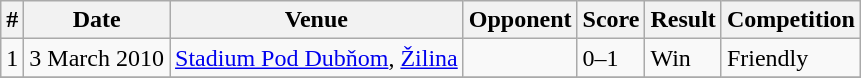<table class="wikitable">
<tr>
<th>#</th>
<th>Date</th>
<th>Venue</th>
<th>Opponent</th>
<th>Score</th>
<th>Result</th>
<th>Competition</th>
</tr>
<tr>
<td>1</td>
<td>3 March 2010</td>
<td><a href='#'>Stadium Pod Dubňom</a>, <a href='#'>Žilina</a></td>
<td></td>
<td>0–1</td>
<td>Win</td>
<td>Friendly</td>
</tr>
<tr>
</tr>
</table>
